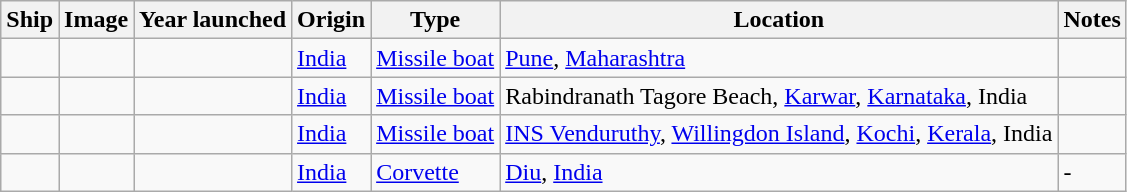<table class="wikitable sortable">
<tr>
<th>Ship</th>
<th>Image</th>
<th>Year launched</th>
<th>Origin</th>
<th>Type</th>
<th>Location</th>
<th>Notes</th>
</tr>
<tr>
<td data-sort-value=Chamak></td>
<td></td>
<td></td>
<td> <a href='#'>India</a></td>
<td><a href='#'>Missile boat</a></td>
<td><a href='#'>Pune</a>, <a href='#'>Maharashtra</a></td>
<td></td>
</tr>
<tr>
<td data-sort-value=Chapal></td>
<td></td>
<td></td>
<td> <a href='#'>India</a></td>
<td><a href='#'>Missile boat</a></td>
<td>Rabindranath Tagore Beach, <a href='#'>Karwar</a>, <a href='#'>Karnataka</a>, India<br></td>
<td></td>
</tr>
<tr>
<td data-sort-value=Chatak></td>
<td></td>
<td></td>
<td> <a href='#'>India</a></td>
<td><a href='#'>Missile boat</a></td>
<td><a href='#'>INS Venduruthy</a>, <a href='#'>Willingdon Island</a>, <a href='#'>Kochi</a>, <a href='#'>Kerala</a>, India<br></td>
<td></td>
</tr>
<tr>
<td data-sort-value=Khukri></td>
<td></td>
<td></td>
<td> <a href='#'>India</a></td>
<td><a href='#'>Corvette</a></td>
<td><a href='#'>Diu</a>, <a href='#'>India</a><br></td>
<td>-</td>
</tr>
</table>
